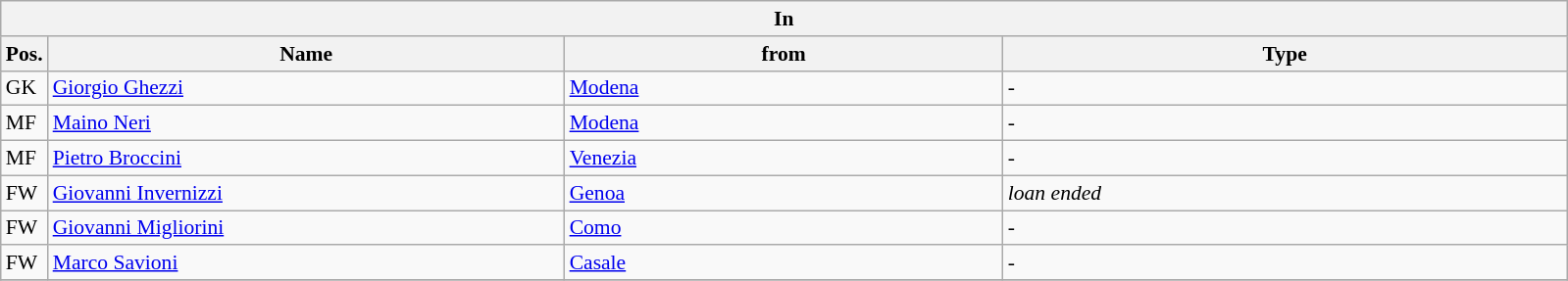<table class="wikitable" style="font-size:90%;">
<tr>
<th colspan="4">In</th>
</tr>
<tr>
<th width=3%>Pos.</th>
<th width=33%>Name</th>
<th width=28%>from</th>
<th width=36%>Type</th>
</tr>
<tr>
<td>GK</td>
<td><a href='#'>Giorgio Ghezzi</a></td>
<td><a href='#'>Modena</a></td>
<td>-</td>
</tr>
<tr>
<td>MF</td>
<td><a href='#'>Maino Neri</a></td>
<td><a href='#'>Modena</a></td>
<td>-</td>
</tr>
<tr>
<td>MF</td>
<td><a href='#'>Pietro Broccini</a></td>
<td><a href='#'>Venezia</a></td>
<td>-</td>
</tr>
<tr>
<td>FW</td>
<td><a href='#'>Giovanni Invernizzi</a></td>
<td><a href='#'>Genoa</a></td>
<td><em>loan ended</em></td>
</tr>
<tr>
<td>FW</td>
<td><a href='#'>Giovanni Migliorini</a></td>
<td><a href='#'>Como</a></td>
<td>-</td>
</tr>
<tr>
<td>FW</td>
<td><a href='#'>Marco Savioni</a></td>
<td><a href='#'>Casale</a></td>
<td>-</td>
</tr>
<tr>
</tr>
</table>
